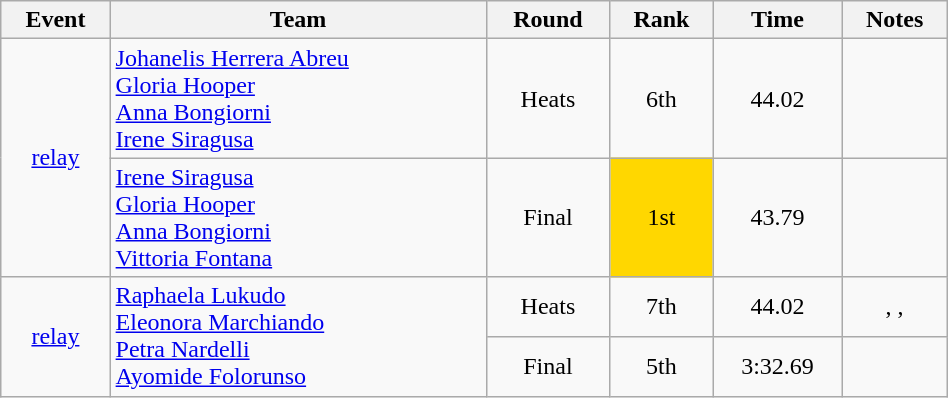<table class="wikitable" width=50% style="font-size:100%; text-align:center;">
<tr>
<th>Event</th>
<th>Team</th>
<th>Round</th>
<th>Rank</th>
<th>Time</th>
<th>Notes</th>
</tr>
<tr>
<td rowspan=2><a href='#'> relay</a></td>
<td align=left><a href='#'>Johanelis Herrera Abreu</a><br><a href='#'>Gloria Hooper</a><br><a href='#'>Anna Bongiorni</a><br><a href='#'>Irene Siragusa</a></td>
<td>Heats</td>
<td>6th </td>
<td>44.02</td>
<td></td>
</tr>
<tr>
<td align=left><a href='#'>Irene Siragusa</a><br><a href='#'>Gloria Hooper</a><br><a href='#'>Anna Bongiorni</a><br><a href='#'>Vittoria Fontana</a></td>
<td>Final</td>
<td bgcolor=gold>1st</td>
<td>43.79</td>
<td></td>
</tr>
<tr>
<td rowspan=2><a href='#'> relay</a></td>
<td rowspan=2 align=left><a href='#'>Raphaela Lukudo</a><br><a href='#'>Eleonora Marchiando</a><br><a href='#'>Petra Nardelli</a><br><a href='#'>Ayomide Folorunso</a></td>
<td>Heats</td>
<td>7th </td>
<td>44.02</td>
<td>, , </td>
</tr>
<tr>
<td>Final</td>
<td>5th</td>
<td>3:32.69</td>
<td></td>
</tr>
</table>
